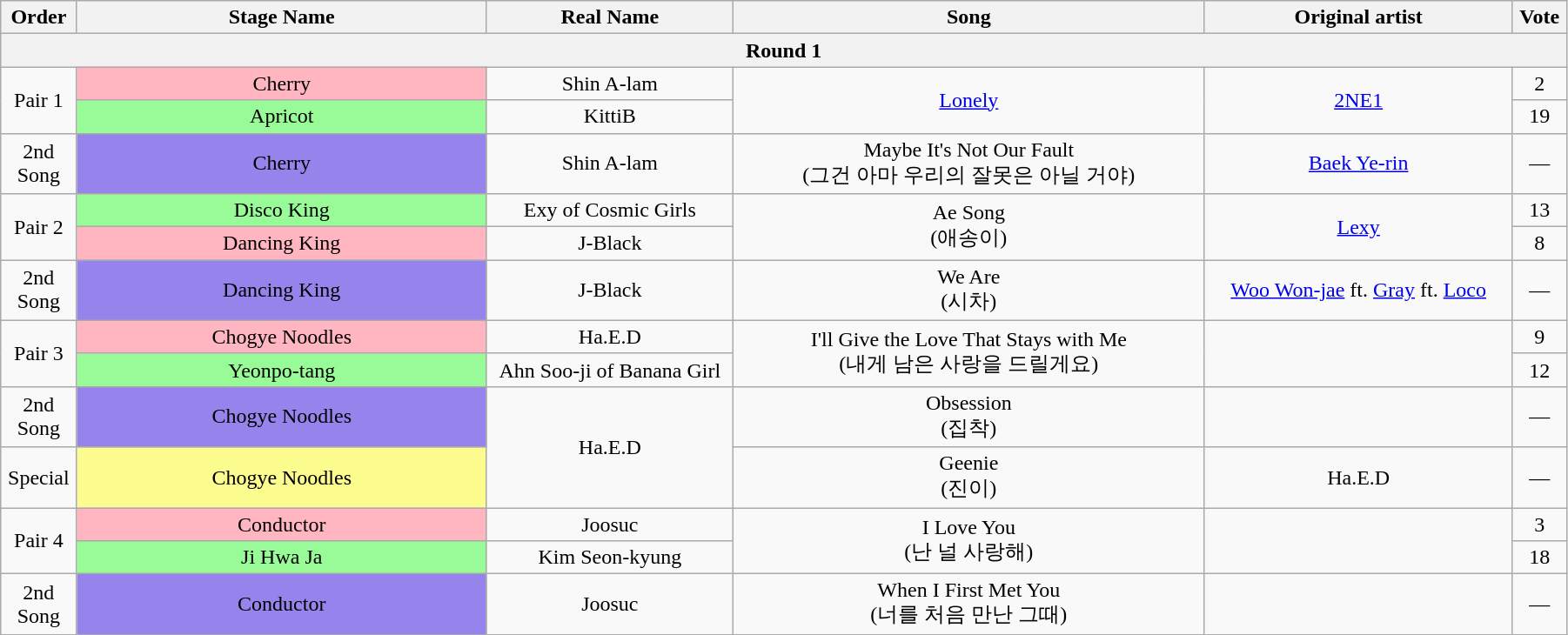<table class="wikitable" style="text-align:center; width:95%;">
<tr>
<th style="width:1%;">Order</th>
<th style="width:20%;">Stage Name</th>
<th style="width:12%;">Real Name</th>
<th style="width:23%;">Song</th>
<th style="width:15%;">Original artist</th>
<th style="width:1%;">Vote</th>
</tr>
<tr>
<th colspan=6>Round 1</th>
</tr>
<tr>
<td rowspan=2>Pair 1</td>
<td bgcolor="lightpink">Cherry</td>
<td>Shin A-lam</td>
<td rowspan=2><a href='#'>Lonely</a></td>
<td rowspan=2><a href='#'>2NE1</a></td>
<td>2</td>
</tr>
<tr>
<td bgcolor="palegreen">Apricot</td>
<td>KittiB</td>
<td>19</td>
</tr>
<tr>
<td>2nd Song</td>
<td bgcolor="#9683EC">Cherry</td>
<td>Shin A-lam</td>
<td>Maybe It's Not Our Fault<br>(그건 아마 우리의 잘못은 아닐 거야)</td>
<td><a href='#'>Baek Ye-rin</a></td>
<td>—</td>
</tr>
<tr>
<td rowspan=2>Pair 2</td>
<td bgcolor="palegreen">Disco King</td>
<td>Exy of Cosmic Girls</td>
<td rowspan=2>Ae Song<br>(애송이)</td>
<td rowspan=2><a href='#'>Lexy</a></td>
<td>13</td>
</tr>
<tr>
<td bgcolor="lightpink">Dancing King</td>
<td>J-Black</td>
<td>8</td>
</tr>
<tr>
<td>2nd Song</td>
<td bgcolor="#9683EC">Dancing King</td>
<td>J-Black</td>
<td>We Are<br>(시차)</td>
<td><a href='#'>Woo Won-jae</a> ft. <a href='#'>Gray</a> ft. <a href='#'>Loco</a></td>
<td>—</td>
</tr>
<tr>
<td rowspan=2>Pair 3</td>
<td bgcolor="lightpink">Chogye Noodles</td>
<td>Ha.E.D</td>
<td rowspan=2>I'll Give the Love That Stays with Me<br>(내게 남은 사랑을 드릴게요)</td>
<td rowspan=2></td>
<td>9</td>
</tr>
<tr>
<td bgcolor="palegreen">Yeonpo-tang</td>
<td>Ahn Soo-ji of Banana Girl</td>
<td>12</td>
</tr>
<tr>
<td>2nd Song</td>
<td bgcolor="#9683EC">Chogye Noodles</td>
<td rowspan=2>Ha.E.D</td>
<td>Obsession<br>(집착)</td>
<td></td>
<td>—</td>
</tr>
<tr>
<td>Special</td>
<td bgcolor="#FDFC8F">Chogye Noodles</td>
<td>Geenie<br>(진이)</td>
<td>Ha.E.D</td>
<td>—</td>
</tr>
<tr>
<td rowspan=2>Pair 4</td>
<td bgcolor="lightpink">Conductor</td>
<td>Joosuc</td>
<td rowspan=2>I Love You<br>(난 널 사랑해)</td>
<td rowspan=2></td>
<td>3</td>
</tr>
<tr>
<td bgcolor="palegreen">Ji Hwa Ja</td>
<td>Kim Seon-kyung</td>
<td>18</td>
</tr>
<tr>
<td>2nd Song</td>
<td bgcolor="#9683EC">Conductor</td>
<td>Joosuc</td>
<td>When I First Met You<br>(너를 처음 만난 그때)</td>
<td></td>
<td>—</td>
</tr>
</table>
